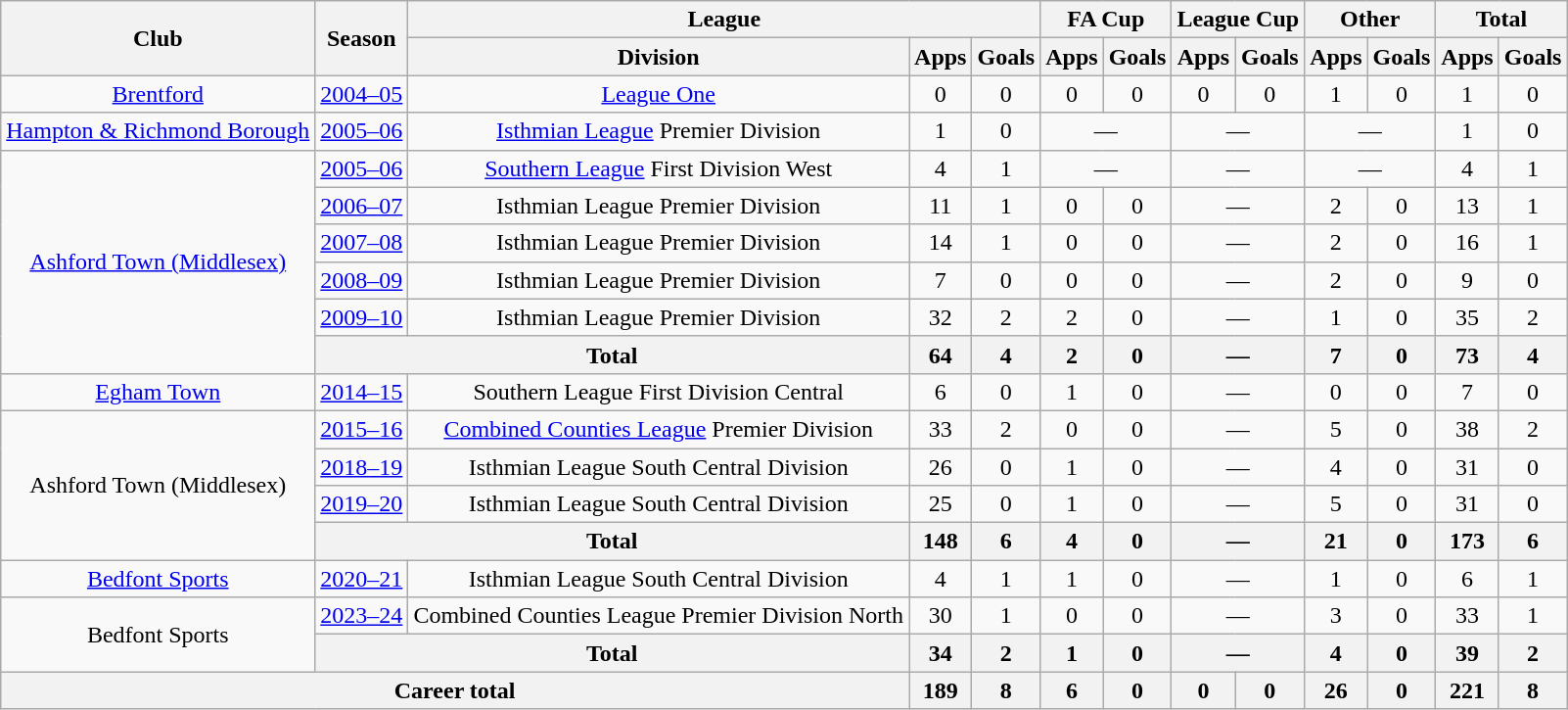<table style="text-align: center;" class="wikitable">
<tr>
<th rowspan="2">Club</th>
<th rowspan="2">Season</th>
<th colspan="3">League</th>
<th colspan="2">FA Cup</th>
<th colspan="2">League Cup</th>
<th colspan="2">Other</th>
<th colspan="2">Total</th>
</tr>
<tr>
<th>Division</th>
<th>Apps</th>
<th>Goals</th>
<th>Apps</th>
<th>Goals</th>
<th>Apps</th>
<th>Goals</th>
<th>Apps</th>
<th>Goals</th>
<th>Apps</th>
<th>Goals</th>
</tr>
<tr>
<td><a href='#'>Brentford</a></td>
<td><a href='#'>2004–05</a></td>
<td><a href='#'>League One</a></td>
<td>0</td>
<td>0</td>
<td>0</td>
<td>0</td>
<td>0</td>
<td>0</td>
<td>1</td>
<td>0</td>
<td>1</td>
<td>0</td>
</tr>
<tr>
<td><a href='#'>Hampton & Richmond Borough</a></td>
<td><a href='#'>2005–06</a></td>
<td><a href='#'>Isthmian League</a> Premier Division</td>
<td>1</td>
<td>0</td>
<td colspan="2">—</td>
<td colspan="2">—</td>
<td colspan="2">—</td>
<td>1</td>
<td>0</td>
</tr>
<tr>
<td rowspan="6"><a href='#'>Ashford Town (Middlesex)</a></td>
<td><a href='#'>2005–06</a></td>
<td><a href='#'>Southern League</a> First Division West</td>
<td>4</td>
<td>1</td>
<td colspan="2">—</td>
<td colspan="2">—</td>
<td colspan="2">—</td>
<td>4</td>
<td>1</td>
</tr>
<tr>
<td><a href='#'>2006–07</a></td>
<td>Isthmian League Premier Division</td>
<td>11</td>
<td>1</td>
<td>0</td>
<td>0</td>
<td colspan="2">—</td>
<td>2</td>
<td>0</td>
<td>13</td>
<td>1</td>
</tr>
<tr>
<td><a href='#'>2007–08</a></td>
<td>Isthmian League Premier Division</td>
<td>14</td>
<td>1</td>
<td>0</td>
<td>0</td>
<td colspan="2">—</td>
<td>2</td>
<td>0</td>
<td>16</td>
<td>1</td>
</tr>
<tr>
<td><a href='#'>2008–09</a></td>
<td>Isthmian League Premier Division</td>
<td>7</td>
<td>0</td>
<td>0</td>
<td>0</td>
<td colspan="2">—</td>
<td>2</td>
<td>0</td>
<td>9</td>
<td>0</td>
</tr>
<tr>
<td><a href='#'>2009–10</a></td>
<td>Isthmian League Premier Division</td>
<td>32</td>
<td>2</td>
<td>2</td>
<td>0</td>
<td colspan="2">—</td>
<td>1</td>
<td>0</td>
<td>35</td>
<td>2</td>
</tr>
<tr>
<th colspan="2">Total</th>
<th>64</th>
<th>4</th>
<th>2</th>
<th>0</th>
<th colspan="2">—</th>
<th>7</th>
<th>0</th>
<th>73</th>
<th>4</th>
</tr>
<tr>
<td><a href='#'>Egham Town</a></td>
<td><a href='#'>2014–15</a></td>
<td>Southern League First Division Central</td>
<td>6</td>
<td>0</td>
<td>1</td>
<td>0</td>
<td colspan="2">—</td>
<td>0</td>
<td>0</td>
<td>7</td>
<td>0</td>
</tr>
<tr>
<td rowspan="4">Ashford Town (Middlesex)</td>
<td><a href='#'>2015–16</a></td>
<td><a href='#'>Combined Counties League</a> Premier Division</td>
<td>33</td>
<td>2</td>
<td>0</td>
<td>0</td>
<td colspan="2">—</td>
<td>5</td>
<td>0</td>
<td>38</td>
<td>2</td>
</tr>
<tr>
<td><a href='#'>2018–19</a></td>
<td>Isthmian League South Central Division</td>
<td>26</td>
<td>0</td>
<td>1</td>
<td>0</td>
<td colspan="2">—</td>
<td>4</td>
<td>0</td>
<td>31</td>
<td>0</td>
</tr>
<tr>
<td><a href='#'>2019–20</a></td>
<td>Isthmian League South Central Division</td>
<td>25</td>
<td>0</td>
<td>1</td>
<td>0</td>
<td colspan="2">—</td>
<td>5</td>
<td>0</td>
<td>31</td>
<td>0</td>
</tr>
<tr>
<th colspan="2">Total</th>
<th>148</th>
<th>6</th>
<th>4</th>
<th>0</th>
<th colspan="2">—</th>
<th>21</th>
<th>0</th>
<th>173</th>
<th>6</th>
</tr>
<tr>
<td><a href='#'>Bedfont Sports</a></td>
<td><a href='#'>2020–21</a></td>
<td>Isthmian League South Central Division</td>
<td>4</td>
<td>1</td>
<td>1</td>
<td>0</td>
<td colspan="2">—</td>
<td>1</td>
<td>0</td>
<td>6</td>
<td>1</td>
</tr>
<tr>
<td rowspan="2">Bedfont Sports</td>
<td><a href='#'>2023–24</a></td>
<td>Combined Counties League Premier Division North</td>
<td>30</td>
<td>1</td>
<td>0</td>
<td>0</td>
<td colspan="2">—</td>
<td>3</td>
<td>0</td>
<td>33</td>
<td>1</td>
</tr>
<tr>
<th colspan="2">Total</th>
<th>34</th>
<th>2</th>
<th>1</th>
<th>0</th>
<th colspan="2">—</th>
<th>4</th>
<th>0</th>
<th>39</th>
<th>2</th>
</tr>
<tr>
<th colspan="3">Career total</th>
<th>189</th>
<th>8</th>
<th>6</th>
<th>0</th>
<th>0</th>
<th>0</th>
<th>26</th>
<th>0</th>
<th>221</th>
<th>8</th>
</tr>
</table>
